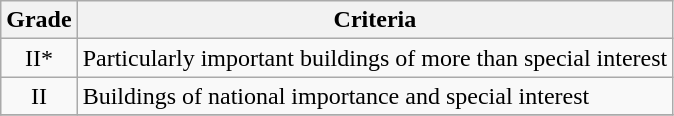<table class="wikitable" border="1">
<tr>
<th>Grade</th>
<th>Criteria</th>
</tr>
<tr>
<td align="center" >II*</td>
<td>Particularly important buildings of more than special interest</td>
</tr>
<tr>
<td align="center" >II</td>
<td>Buildings of national importance and special interest</td>
</tr>
<tr>
</tr>
</table>
